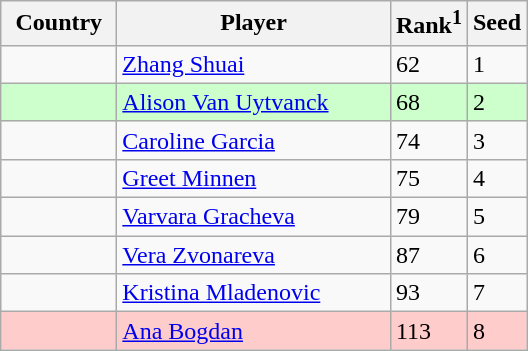<table class="sortable wikitable">
<tr>
<th width="70">Country</th>
<th width="175">Player</th>
<th>Rank<sup>1</sup></th>
<th>Seed</th>
</tr>
<tr>
<td></td>
<td><a href='#'>Zhang Shuai</a></td>
<td>62</td>
<td>1</td>
</tr>
<tr style="background:#cfc;">
<td></td>
<td><a href='#'>Alison Van Uytvanck</a></td>
<td>68</td>
<td>2</td>
</tr>
<tr>
<td></td>
<td><a href='#'>Caroline Garcia</a></td>
<td>74</td>
<td>3</td>
</tr>
<tr>
<td></td>
<td><a href='#'>Greet Minnen</a></td>
<td>75</td>
<td>4</td>
</tr>
<tr>
<td></td>
<td><a href='#'>Varvara Gracheva</a></td>
<td>79</td>
<td>5</td>
</tr>
<tr>
<td></td>
<td><a href='#'>Vera Zvonareva</a></td>
<td>87</td>
<td>6</td>
</tr>
<tr>
<td></td>
<td><a href='#'>Kristina Mladenovic</a></td>
<td>93</td>
<td>7</td>
</tr>
<tr style="background:#fcc;">
<td></td>
<td><a href='#'>Ana Bogdan</a></td>
<td>113</td>
<td>8</td>
</tr>
</table>
